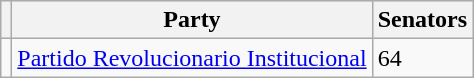<table class="wikitable">
<tr style="background:#efefef;">
<th></th>
<th><strong>Party</strong></th>
<th><strong>Senators</strong></th>
</tr>
<tr>
<td></td>
<td><a href='#'>Partido Revolucionario Institucional</a></td>
<td>64</td>
</tr>
</table>
